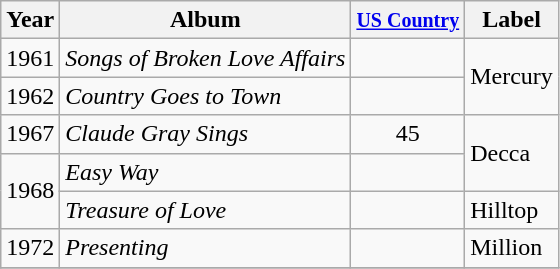<table class="wikitable">
<tr>
<th>Year</th>
<th>Album</th>
<th><small><a href='#'>US Country</a></small></th>
<th>Label</th>
</tr>
<tr>
<td>1961</td>
<td><em>Songs of Broken Love Affairs</em></td>
<td></td>
<td rowspan="2">Mercury</td>
</tr>
<tr>
<td>1962</td>
<td><em>Country Goes to Town</em></td>
<td></td>
</tr>
<tr>
<td>1967</td>
<td><em>Claude Gray Sings</em></td>
<td align="center">45</td>
<td rowspan="2">Decca</td>
</tr>
<tr>
<td rowspan="2">1968</td>
<td><em>Easy Way</em></td>
<td></td>
</tr>
<tr>
<td><em>Treasure of Love</em></td>
<td></td>
<td>Hilltop</td>
</tr>
<tr>
<td>1972</td>
<td><em>Presenting</em></td>
<td></td>
<td>Million</td>
</tr>
<tr>
</tr>
</table>
